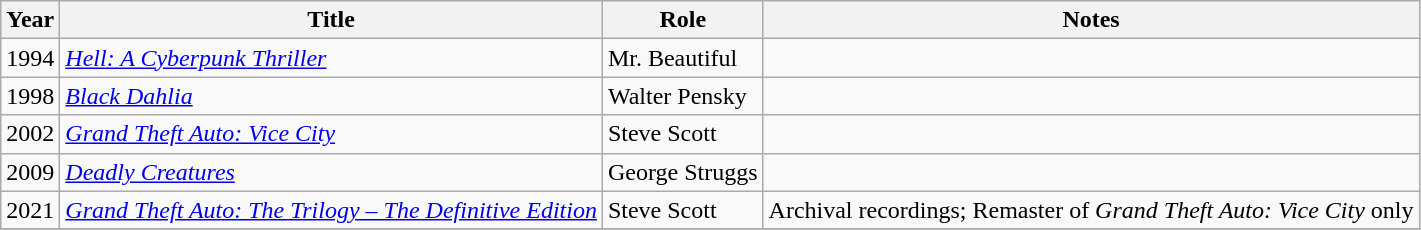<table class="wikitable sortable">
<tr>
<th>Year</th>
<th>Title</th>
<th class="unsortable">Role</th>
<th>Notes</th>
</tr>
<tr>
<td>1994</td>
<td><em><a href='#'>Hell: A Cyberpunk Thriller</a></em></td>
<td>Mr. Beautiful</td>
<td></td>
</tr>
<tr>
<td>1998</td>
<td><em><a href='#'>Black Dahlia</a></em></td>
<td>Walter Pensky</td>
<td></td>
</tr>
<tr>
<td>2002</td>
<td><em><a href='#'>Grand Theft Auto: Vice City</a></em></td>
<td>Steve Scott</td>
<td></td>
</tr>
<tr>
<td>2009</td>
<td><em><a href='#'>Deadly Creatures</a></em></td>
<td>George Struggs</td>
<td></td>
</tr>
<tr>
<td>2021</td>
<td><em><a href='#'>Grand Theft Auto: The Trilogy – The Definitive Edition</a></em></td>
<td>Steve Scott</td>
<td>Archival recordings; Remaster of <em>Grand Theft Auto: Vice City</em> only</td>
</tr>
<tr>
</tr>
</table>
